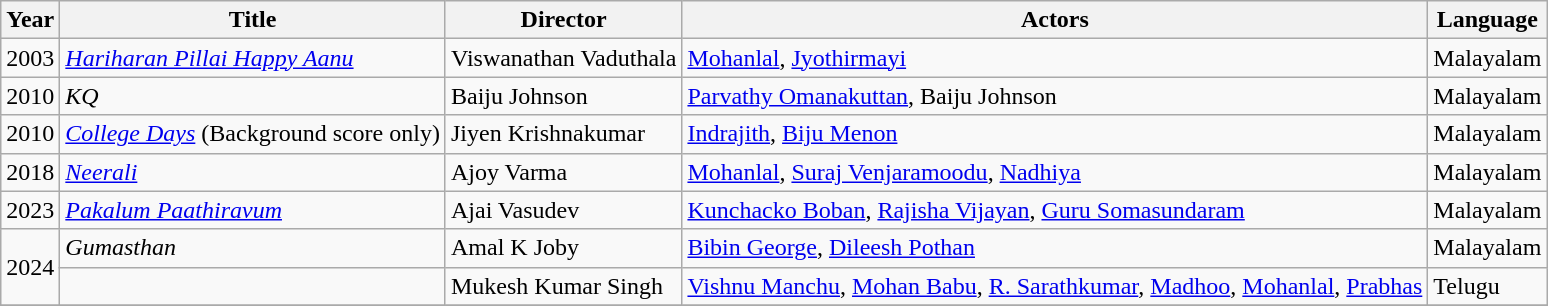<table class="wikitable">
<tr>
<th>Year</th>
<th>Title</th>
<th>Director</th>
<th>Actors</th>
<th>Language</th>
</tr>
<tr>
<td>2003</td>
<td><em><a href='#'>Hariharan Pillai Happy Aanu</a></em></td>
<td>Viswanathan Vaduthala</td>
<td><a href='#'>Mohanlal</a>, <a href='#'>Jyothirmayi</a></td>
<td>Malayalam</td>
</tr>
<tr>
<td>2010</td>
<td><em>KQ</em></td>
<td>Baiju Johnson</td>
<td><a href='#'>Parvathy Omanakuttan</a>, Baiju Johnson</td>
<td>Malayalam</td>
</tr>
<tr>
<td>2010</td>
<td><em><a href='#'>College Days</a></em> (Background score only)</td>
<td>Jiyen Krishnakumar</td>
<td><a href='#'>Indrajith</a>, <a href='#'>Biju Menon</a></td>
<td>Malayalam</td>
</tr>
<tr>
<td>2018</td>
<td><em><a href='#'>Neerali</a></em></td>
<td>Ajoy Varma</td>
<td><a href='#'>Mohanlal</a>, <a href='#'>Suraj Venjaramoodu</a>, <a href='#'>Nadhiya</a></td>
<td>Malayalam</td>
</tr>
<tr>
<td>2023</td>
<td><em><a href='#'>Pakalum Paathiravum</a></em></td>
<td>Ajai Vasudev</td>
<td><a href='#'>Kunchacko Boban</a>, <a href='#'>Rajisha Vijayan</a>, <a href='#'>Guru Somasundaram</a></td>
<td>Malayalam</td>
</tr>
<tr>
<td rowspan=2>2024</td>
<td><em>Gumasthan</em></td>
<td>Amal K Joby</td>
<td><a href='#'>Bibin George</a>, <a href='#'>Dileesh Pothan</a></td>
<td>Malayalam</td>
</tr>
<tr>
<td></td>
<td>Mukesh Kumar Singh</td>
<td><a href='#'>Vishnu Manchu</a>, <a href='#'>Mohan Babu</a>, <a href='#'>R. Sarathkumar</a>, <a href='#'>Madhoo</a>, <a href='#'>Mohanlal</a>, <a href='#'>Prabhas</a></td>
<td>Telugu</td>
</tr>
<tr>
</tr>
</table>
